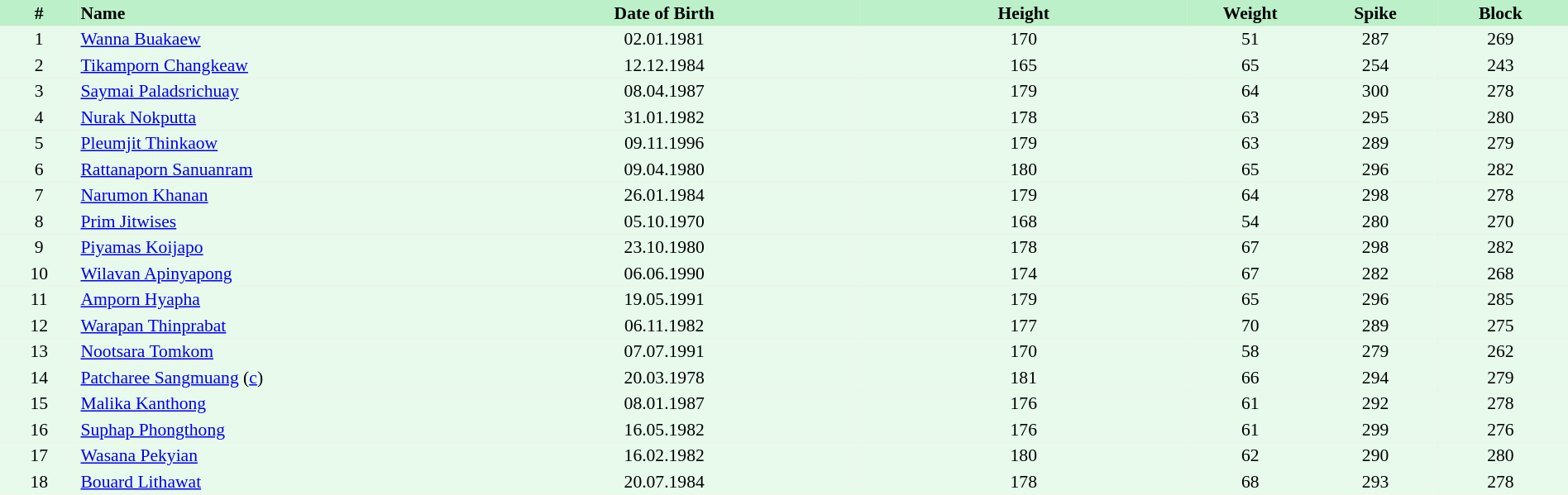<table border=0 cellpadding=2 cellspacing=0  |- bgcolor=#FFECCE style="text-align:center; font-size:90%;" width=100%>
<tr bgcolor=#BBF0C9>
<th width=5%>#</th>
<th width=25% align=left>Name</th>
<th width=25%>Date of Birth</th>
<th width=21%>Height</th>
<th width=8%>Weight</th>
<th width=8%>Spike</th>
<th width=8%>Block</th>
<th></th>
</tr>
<tr bgcolor=#E7FAEC>
<td>1</td>
<td align=left><a href='#'>Wanna Buakaew</a></td>
<td>02.01.1981</td>
<td>170</td>
<td>51</td>
<td>287</td>
<td>269</td>
<td></td>
</tr>
<tr bgcolor=#E7FAEC>
<td>2</td>
<td align=left><a href='#'>Tikamporn Changkeaw</a></td>
<td>12.12.1984</td>
<td>165</td>
<td>65</td>
<td>254</td>
<td>243</td>
<td></td>
</tr>
<tr bgcolor=#E7FAEC>
<td>3</td>
<td align=left><a href='#'>Saymai Paladsrichuay</a></td>
<td>08.04.1987</td>
<td>179</td>
<td>64</td>
<td>300</td>
<td>278</td>
<td></td>
</tr>
<tr bgcolor=#E7FAEC>
<td>4</td>
<td align=left><a href='#'>Nurak Nokputta</a></td>
<td>31.01.1982</td>
<td>178</td>
<td>63</td>
<td>295</td>
<td>280</td>
<td></td>
</tr>
<tr bgcolor=#E7FAEC>
<td>5</td>
<td align=left><a href='#'>Pleumjit Thinkaow</a></td>
<td>09.11.1996</td>
<td>179</td>
<td>63</td>
<td>289</td>
<td>279</td>
<td></td>
</tr>
<tr bgcolor=#E7FAEC>
<td>6</td>
<td align=left><a href='#'>Rattanaporn Sanuanram</a></td>
<td>09.04.1980</td>
<td>180</td>
<td>65</td>
<td>296</td>
<td>282</td>
<td></td>
</tr>
<tr bgcolor=#E7FAEC>
<td>7</td>
<td align=left><a href='#'>Narumon Khanan</a></td>
<td>26.01.1984</td>
<td>179</td>
<td>64</td>
<td>298</td>
<td>278</td>
<td></td>
</tr>
<tr bgcolor=#E7FAEC>
<td>8</td>
<td align=left><a href='#'>Prim Jitwises</a></td>
<td>05.10.1970</td>
<td>168</td>
<td>54</td>
<td>280</td>
<td>270</td>
<td></td>
</tr>
<tr bgcolor=#E7FAEC>
<td>9</td>
<td align=left><a href='#'>Piyamas Koijapo</a></td>
<td>23.10.1980</td>
<td>178</td>
<td>67</td>
<td>298</td>
<td>282</td>
<td></td>
</tr>
<tr bgcolor=#E7FAEC>
<td>10</td>
<td align=left><a href='#'>Wilavan Apinyapong</a></td>
<td>06.06.1990</td>
<td>174</td>
<td>67</td>
<td>282</td>
<td>268</td>
<td></td>
</tr>
<tr bgcolor=#E7FAEC>
<td>11</td>
<td align=left><a href='#'>Amporn Hyapha</a></td>
<td>19.05.1991</td>
<td>179</td>
<td>65</td>
<td>296</td>
<td>285</td>
<td></td>
</tr>
<tr bgcolor=#E7FAEC>
<td>12</td>
<td align=left><a href='#'>Warapan Thinprabat</a></td>
<td>06.11.1982</td>
<td>177</td>
<td>70</td>
<td>289</td>
<td>275</td>
<td></td>
</tr>
<tr bgcolor=#E7FAEC>
<td>13</td>
<td align=left><a href='#'>Nootsara Tomkom</a></td>
<td>07.07.1991</td>
<td>170</td>
<td>58</td>
<td>279</td>
<td>262</td>
<td></td>
</tr>
<tr bgcolor=#E7FAEC>
<td>14</td>
<td align=left><a href='#'>Patcharee Sangmuang</a> (<a href='#'>c</a>)</td>
<td>20.03.1978</td>
<td>181</td>
<td>66</td>
<td>294</td>
<td>279</td>
<td></td>
</tr>
<tr bgcolor=#E7FAEC>
<td>15</td>
<td align=left><a href='#'>Malika Kanthong</a></td>
<td>08.01.1987</td>
<td>176</td>
<td>61</td>
<td>292</td>
<td>278</td>
<td></td>
</tr>
<tr bgcolor=#E7FAEC>
<td>16</td>
<td align=left><a href='#'>Suphap Phongthong</a></td>
<td>16.05.1982</td>
<td>176</td>
<td>61</td>
<td>299</td>
<td>276</td>
<td></td>
</tr>
<tr bgcolor=#E7FAEC>
<td>17</td>
<td align=left><a href='#'>Wasana Pekyian</a></td>
<td>16.02.1982</td>
<td>180</td>
<td>62</td>
<td>290</td>
<td>280</td>
<td></td>
</tr>
<tr bgcolor=#E7FAEC>
<td>18</td>
<td align=left><a href='#'>Bouard Lithawat</a></td>
<td>20.07.1984</td>
<td>178</td>
<td>68</td>
<td>293</td>
<td>278</td>
<td></td>
</tr>
</table>
